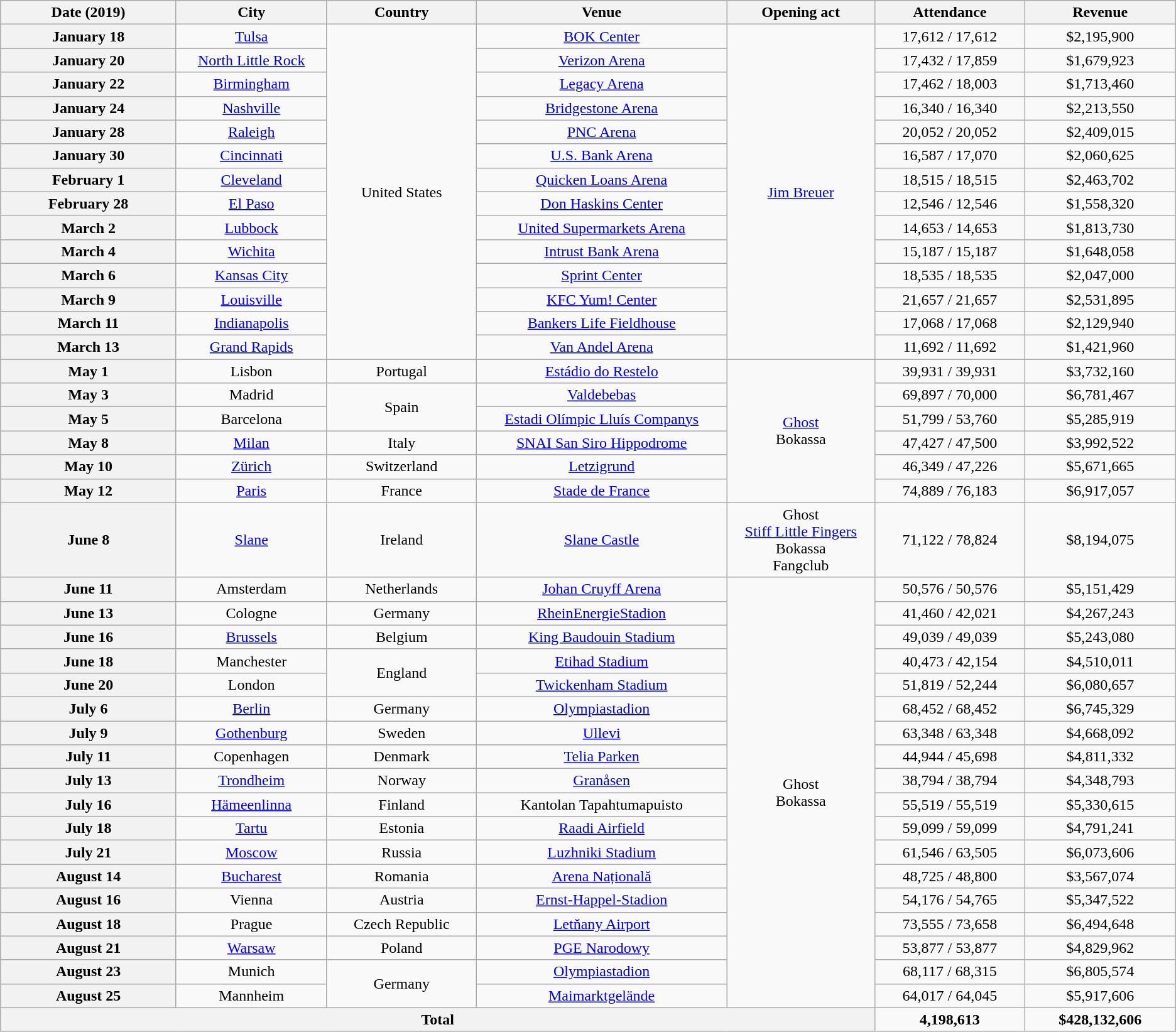<table class="wikitable plainrowheaders" style="text-align:center;">
<tr>
<th scope="col" style="width:12em;">Date (2019)</th>
<th scope="col" style="width:10em;">City</th>
<th scope="col" style="width:10em;">Country</th>
<th scope="col" style="width:17em;">Venue</th>
<th scope="col" style="width:10em;">Opening act</th>
<th scope="col" style="width:10em;">Attendance</th>
<th scope="col" style="width:10em;">Revenue</th>
</tr>
<tr>
<th scope="row" style="text-align:center;">January 18</th>
<td><a href='#'>Tulsa</a></td>
<td rowspan="14">United States</td>
<td><a href='#'>BOK Center</a></td>
<td rowspan="14"><a href='#'>Jim Breuer</a></td>
<td>17,612 / 17,612</td>
<td>$2,195,900</td>
</tr>
<tr>
<th scope="row" style="text-align:center;">January 20</th>
<td><a href='#'>North Little Rock</a></td>
<td><a href='#'>Verizon Arena</a></td>
<td>17,432 / 17,859</td>
<td>$1,679,923</td>
</tr>
<tr>
<th scope="row" style="text-align:center;">January 22</th>
<td><a href='#'>Birmingham</a></td>
<td><a href='#'>Legacy Arena</a></td>
<td>17,462 / 18,003</td>
<td>$1,713,460</td>
</tr>
<tr>
<th scope="row" style="text-align:center;">January 24</th>
<td><a href='#'>Nashville</a></td>
<td><a href='#'>Bridgestone Arena</a></td>
<td>16,340 / 16,340</td>
<td>$2,213,550</td>
</tr>
<tr>
<th scope="row" style="text-align:center;">January 28</th>
<td><a href='#'>Raleigh</a></td>
<td><a href='#'>PNC Arena</a></td>
<td>20,052 / 20,052</td>
<td>$2,409,015</td>
</tr>
<tr>
<th scope="row" style="text-align:center;">January 30</th>
<td><a href='#'>Cincinnati</a></td>
<td><a href='#'>U.S. Bank Arena</a></td>
<td>16,587 / 17,070</td>
<td>$2,060,625</td>
</tr>
<tr>
<th scope="row" style="text-align:center;">February 1</th>
<td><a href='#'>Cleveland</a></td>
<td><a href='#'>Quicken Loans Arena</a></td>
<td>18,515 / 18,515</td>
<td>$2,463,702</td>
</tr>
<tr>
<th scope="row" style="text-align:center;">February 28</th>
<td><a href='#'>El Paso</a></td>
<td><a href='#'>Don Haskins Center</a></td>
<td>12,546 / 12,546</td>
<td>$1,558,320</td>
</tr>
<tr>
<th scope="row" style="text-align:center;">March 2</th>
<td><a href='#'>Lubbock</a></td>
<td><a href='#'>United Supermarkets Arena</a></td>
<td>14,653 / 14,653</td>
<td>$1,813,730</td>
</tr>
<tr>
<th scope="row" style="text-align:center;">March 4</th>
<td><a href='#'>Wichita</a></td>
<td><a href='#'>Intrust Bank Arena</a></td>
<td>15,187 / 15,187</td>
<td>$1,648,058</td>
</tr>
<tr>
<th scope="row" style="text-align:center;">March 6</th>
<td><a href='#'>Kansas City</a></td>
<td><a href='#'>Sprint Center</a></td>
<td>18,535 / 18,535</td>
<td>$2,047,000</td>
</tr>
<tr>
<th scope="row" style="text-align:center;">March 9</th>
<td><a href='#'>Louisville</a></td>
<td><a href='#'>KFC Yum! Center</a></td>
<td>21,657 / 21,657</td>
<td>$2,531,895</td>
</tr>
<tr>
<th scope="row" style="text-align:center;">March 11</th>
<td><a href='#'>Indianapolis</a></td>
<td><a href='#'>Bankers Life Fieldhouse</a></td>
<td>17,068 / 17,068</td>
<td>$2,129,940</td>
</tr>
<tr>
<th scope="row" style="text-align:center;">March 13</th>
<td><a href='#'>Grand Rapids</a></td>
<td><a href='#'>Van Andel Arena</a></td>
<td>11,692 / 11,692</td>
<td>$1,421,960</td>
</tr>
<tr>
<th scope="row" style="text-align:center;">May 1</th>
<td>Lisbon</td>
<td>Portugal</td>
<td><a href='#'>Estádio do Restelo</a></td>
<td rowspan="6"><a href='#'>Ghost</a> <br> Bokassa</td>
<td>39,931 / 39,931</td>
<td>$3,732,160</td>
</tr>
<tr>
<th scope="row" style="text-align:center;">May 3</th>
<td>Madrid</td>
<td rowspan="2">Spain</td>
<td><a href='#'>Valdebebas</a></td>
<td>69,897 / 70,000</td>
<td>$6,781,467</td>
</tr>
<tr>
<th scope="row" style="text-align:center;">May 5</th>
<td>Barcelona</td>
<td><a href='#'>Estadi Olímpic Lluís Companys</a></td>
<td>51,799 / 53,760</td>
<td>$5,285,919</td>
</tr>
<tr>
<th scope="row" style="text-align:center;">May 8</th>
<td><a href='#'>Milan</a></td>
<td>Italy</td>
<td><a href='#'>SNAI San Siro Hippodrome</a></td>
<td>47,427 / 47,500</td>
<td>$3,992,522</td>
</tr>
<tr>
<th scope="row" style="text-align:center;">May 10</th>
<td><a href='#'>Zürich</a></td>
<td>Switzerland</td>
<td><a href='#'>Letzigrund</a></td>
<td>46,349 / 47,226</td>
<td>$5,671,665</td>
</tr>
<tr>
<th scope="row" style="text-align:center;">May 12</th>
<td><a href='#'>Paris</a></td>
<td>France</td>
<td><a href='#'>Stade de France</a></td>
<td>74,889 / 76,183</td>
<td>$6,917,057</td>
</tr>
<tr>
<th scope="row" style="text-align:center;">June 8</th>
<td><a href='#'>Slane</a></td>
<td>Ireland</td>
<td><a href='#'>Slane Castle</a></td>
<td>Ghost <br> <a href='#'>Stiff Little Fingers</a> <br> Bokassa <br> Fangclub</td>
<td>71,122 / 78,824</td>
<td>$8,194,075</td>
</tr>
<tr>
<th scope="row" style="text-align:center;">June 11</th>
<td>Amsterdam</td>
<td>Netherlands</td>
<td><a href='#'>Johan Cruyff Arena</a></td>
<td rowspan="18">Ghost <br> Bokassa</td>
<td>50,576 / 50,576</td>
<td>$5,151,429</td>
</tr>
<tr>
<th scope="row" style="text-align:center;">June 13</th>
<td>Cologne</td>
<td>Germany</td>
<td><a href='#'>RheinEnergieStadion</a></td>
<td>41,460 / 42,021</td>
<td>$4,267,243</td>
</tr>
<tr>
<th scope="row" style="text-align:center;">June 16</th>
<td><a href='#'>Brussels</a></td>
<td>Belgium</td>
<td><a href='#'>King Baudouin Stadium</a></td>
<td>49,039 / 49,039</td>
<td>$5,243,080</td>
</tr>
<tr>
<th scope="row" style="text-align:center;">June 18</th>
<td>Manchester</td>
<td rowspan="2">England</td>
<td><a href='#'>Etihad Stadium</a></td>
<td>40,473 / 42,154</td>
<td>$4,510,011</td>
</tr>
<tr>
<th scope="row" style="text-align:center;">June 20</th>
<td>London</td>
<td><a href='#'>Twickenham Stadium</a></td>
<td>51,819 / 52,244</td>
<td>$6,080,657</td>
</tr>
<tr>
<th scope="row" style="text-align:center;">July 6</th>
<td><a href='#'>Berlin</a></td>
<td>Germany</td>
<td><a href='#'>Olympiastadion</a></td>
<td>68,452 / 68,452</td>
<td>$6,745,329</td>
</tr>
<tr>
<th scope="row" style="text-align:center;">July 9</th>
<td><a href='#'>Gothenburg</a></td>
<td>Sweden</td>
<td><a href='#'>Ullevi</a></td>
<td>63,348 / 63,348</td>
<td>$4,668,092</td>
</tr>
<tr>
<th scope="row" style="text-align:center;">July 11</th>
<td>Copenhagen</td>
<td>Denmark</td>
<td><a href='#'>Telia Parken</a></td>
<td>44,944 / 45,698</td>
<td>$4,811,332</td>
</tr>
<tr>
<th scope="row" style="text-align:center;">July 13</th>
<td><a href='#'>Trondheim</a></td>
<td>Norway</td>
<td><a href='#'>Granåsen</a></td>
<td>38,794 / 38,794</td>
<td>$4,348,793</td>
</tr>
<tr>
<th scope="row" style="text-align:center;">July 16</th>
<td><a href='#'>Hämeenlinna</a></td>
<td>Finland</td>
<td>Kantolan Tapahtumapuisto</td>
<td>55,519 / 55,519</td>
<td>$5,330,615</td>
</tr>
<tr>
<th scope="row" style="text-align:center;">July 18</th>
<td><a href='#'>Tartu</a></td>
<td>Estonia</td>
<td><a href='#'>Raadi Airfield</a></td>
<td>59,099 / 59,099</td>
<td>$4,791,241</td>
</tr>
<tr>
<th scope="row" style="text-align:center;">July 21</th>
<td><a href='#'>Moscow</a></td>
<td>Russia</td>
<td><a href='#'>Luzhniki Stadium</a></td>
<td>61,546 / 63,505</td>
<td>$6,073,606</td>
</tr>
<tr>
<th scope="row" style="text-align:center;">August 14</th>
<td><a href='#'>Bucharest</a></td>
<td>Romania</td>
<td><a href='#'>Arena Națională</a></td>
<td>48,725 / 48,800</td>
<td>$3,567,074</td>
</tr>
<tr>
<th scope="row" style="text-align:center;">August 16</th>
<td>Vienna</td>
<td>Austria</td>
<td><a href='#'>Ernst-Happel-Stadion</a></td>
<td>54,176 / 54,765</td>
<td>$5,347,522</td>
</tr>
<tr>
<th scope="row" style="text-align:center;">August 18</th>
<td>Prague</td>
<td>Czech Republic</td>
<td><a href='#'>Letňany Airport</a></td>
<td>73,555 / 73,658</td>
<td>$6,494,648</td>
</tr>
<tr>
<th scope="row" style="text-align:center;">August 21</th>
<td><a href='#'>Warsaw</a></td>
<td>Poland</td>
<td><a href='#'>PGE Narodowy</a></td>
<td>53,877 / 53,877</td>
<td>$4,829,962</td>
</tr>
<tr>
<th scope="row" style="text-align:center;">August 23</th>
<td>Munich</td>
<td rowspan="2">Germany</td>
<td><a href='#'>Olympiastadion</a></td>
<td>68,117 / 68,315</td>
<td>$6,805,574</td>
</tr>
<tr>
<th scope="row" style="text-align:center;">August 25</th>
<td>Mannheim</td>
<td><a href='#'>Maimarktgelände</a></td>
<td>64,017 / 64,045</td>
<td>$5,917,606</td>
</tr>
<tr>
<th colspan="5">Total</th>
<td><strong>4,198,613</strong></td>
<td><strong>$428,132,606</strong></td>
</tr>
</table>
